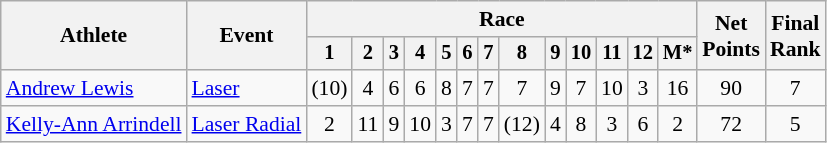<table class="wikitable" style="font-size:90%">
<tr>
<th rowspan=2>Athlete</th>
<th rowspan=2>Event</th>
<th colspan=13>Race</th>
<th rowspan=2>Net<br>Points</th>
<th rowspan=2>Final<br>Rank</th>
</tr>
<tr style="font-size:95%">
<th>1</th>
<th>2</th>
<th>3</th>
<th>4</th>
<th>5</th>
<th>6</th>
<th>7</th>
<th>8</th>
<th>9</th>
<th>10</th>
<th>11</th>
<th>12</th>
<th>M*</th>
</tr>
<tr align=center>
<td align=left><a href='#'>Andrew Lewis</a></td>
<td align=left><a href='#'>Laser</a></td>
<td>(10)</td>
<td>4</td>
<td>6</td>
<td>6</td>
<td>8</td>
<td>7</td>
<td>7</td>
<td>7</td>
<td>9</td>
<td>7</td>
<td>10</td>
<td>3</td>
<td>16</td>
<td>90</td>
<td>7</td>
</tr>
<tr align=center>
<td align=left><a href='#'>Kelly-Ann Arrindell</a></td>
<td align=left><a href='#'>Laser Radial</a></td>
<td>2</td>
<td>11</td>
<td>9</td>
<td>10</td>
<td>3</td>
<td>7</td>
<td>7</td>
<td>(12)</td>
<td>4</td>
<td>8</td>
<td>3</td>
<td>6</td>
<td>2</td>
<td>72</td>
<td>5</td>
</tr>
</table>
